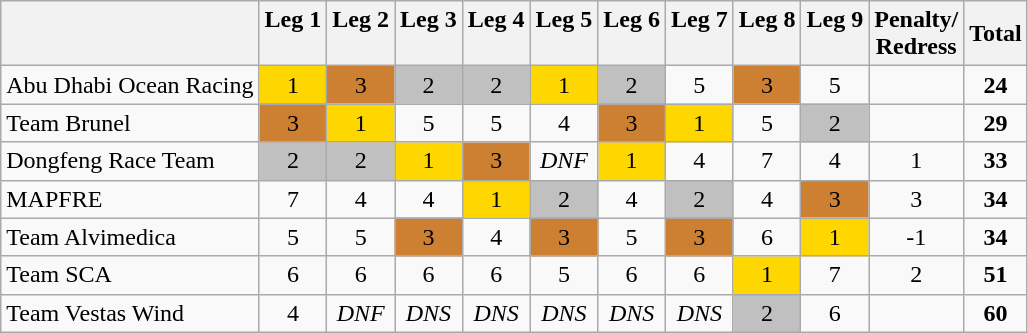<table class="wikitable" style="text-align: center;">
<tr>
<th></th>
<th>Leg 1<br><br></th>
<th>Leg 2<br><br></th>
<th>Leg 3<br><br></th>
<th>Leg 4<br><br></th>
<th>Leg 5<br><br></th>
<th>Leg 6<br><br></th>
<th>Leg 7<br><br></th>
<th>Leg 8<br><br></th>
<th>Leg 9<br><br></th>
<th>Penalty/<br>Redress</th>
<th>Total</th>
</tr>
<tr>
<td align=left>Abu Dhabi Ocean Racing</td>
<td style="background-color: gold;">1</td>
<td style="background-color: #cd7f32;">3</td>
<td style="background-color: silver;">2</td>
<td style="background-color: silver;">2</td>
<td style="background-color: gold;">1</td>
<td style="background-color: silver;">2</td>
<td>5</td>
<td style="background-color: #cd7f32;">3</td>
<td>5</td>
<td></td>
<td><strong>24</strong></td>
</tr>
<tr>
<td align=left>Team Brunel</td>
<td style="background-color: #cd7f32;">3</td>
<td style="background-color: gold;">1</td>
<td>5</td>
<td>5</td>
<td>4</td>
<td style="background-color: #cd7f32;">3</td>
<td style="background-color: gold;">1</td>
<td>5</td>
<td style="background-color: silver;">2</td>
<td></td>
<td><strong>29</strong></td>
</tr>
<tr>
<td align=left>Dongfeng Race Team</td>
<td style="background-color: silver;">2</td>
<td style="background-color: silver;">2</td>
<td style="background-color: gold;">1</td>
<td style="background-color: #cd7f32;">3</td>
<td><em>DNF</em></td>
<td style="background-color: gold;">1</td>
<td>4</td>
<td>7</td>
<td>4</td>
<td>1</td>
<td><strong>33</strong></td>
</tr>
<tr>
<td align=left>MAPFRE</td>
<td>7</td>
<td>4</td>
<td>4</td>
<td style="background-color: gold;">1</td>
<td style="background-color: silver;">2</td>
<td>4</td>
<td style="background-color: silver;">2</td>
<td>4</td>
<td style="background-color: #cd7f32;">3</td>
<td>3 </td>
<td><strong>34</strong></td>
</tr>
<tr>
<td align=left>Team Alvimedica</td>
<td>5</td>
<td>5</td>
<td style="background-color: #cd7f32;">3</td>
<td>4</td>
<td style="background-color: #cd7f32;">3</td>
<td>5</td>
<td style="background-color: #cd7f32;">3</td>
<td>6</td>
<td style="background-color: gold;">1</td>
<td>-1</td>
<td><strong>34</strong></td>
</tr>
<tr>
<td align=left>Team SCA</td>
<td>6</td>
<td>6</td>
<td>6</td>
<td>6</td>
<td>5</td>
<td>6</td>
<td>6</td>
<td style="background-color: gold;">1</td>
<td>7</td>
<td>2</td>
<td><strong>51</strong></td>
</tr>
<tr>
<td align=left>Team Vestas Wind</td>
<td>4</td>
<td><em>DNF</em></td>
<td><em>DNS</em></td>
<td><em>DNS</em></td>
<td><em>DNS</em></td>
<td><em>DNS</em></td>
<td><em>DNS</em></td>
<td style="background-color: silver;">2</td>
<td>6</td>
<td></td>
<td><strong>60</strong></td>
</tr>
</table>
